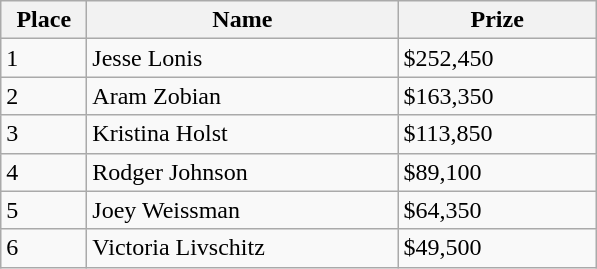<table class="wikitable">
<tr>
<th width="50">Place</th>
<th width="200">Name</th>
<th width="125">Prize</th>
</tr>
<tr>
<td>1</td>
<td> Jesse Lonis</td>
<td>$252,450</td>
</tr>
<tr>
<td>2</td>
<td> Aram Zobian</td>
<td>$163,350</td>
</tr>
<tr>
<td>3</td>
<td> Kristina Holst</td>
<td>$113,850</td>
</tr>
<tr>
<td>4</td>
<td> Rodger Johnson</td>
<td>$89,100</td>
</tr>
<tr>
<td>5</td>
<td> Joey Weissman</td>
<td>$64,350</td>
</tr>
<tr>
<td>6</td>
<td> Victoria Livschitz</td>
<td>$49,500</td>
</tr>
</table>
